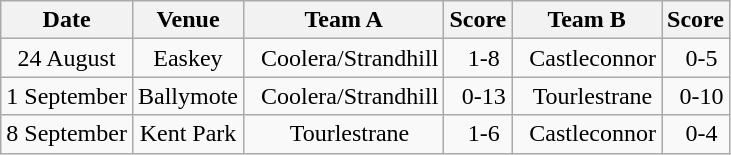<table class="wikitable">
<tr>
<th>Date</th>
<th>Venue</th>
<th>Team A</th>
<th>Score</th>
<th>Team B</th>
<th>Score</th>
</tr>
<tr align="center">
<td>24 August</td>
<td>Easkey</td>
<td>  Coolera/Strandhill</td>
<td>  1-8</td>
<td>  Castleconnor</td>
<td>  0-5</td>
</tr>
<tr align="center">
<td>1 September</td>
<td>Ballymote</td>
<td>  Coolera/Strandhill</td>
<td>  0-13</td>
<td>  Tourlestrane</td>
<td>  0-10</td>
</tr>
<tr align="center">
<td>8 September</td>
<td>Kent Park</td>
<td>  Tourlestrane</td>
<td>  1-6</td>
<td>  Castleconnor</td>
<td>  0-4</td>
</tr>
</table>
